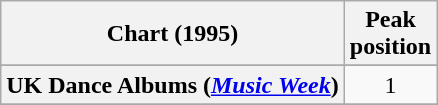<table class="wikitable sortable plainrowheaders" style="text-align:center">
<tr>
<th scope="col">Chart (1995)</th>
<th scope="col">Peak<br> position</th>
</tr>
<tr>
</tr>
<tr>
<th scope="row">UK Dance Albums (<em><a href='#'>Music Week</a></em>)</th>
<td>1</td>
</tr>
<tr>
</tr>
<tr>
</tr>
</table>
